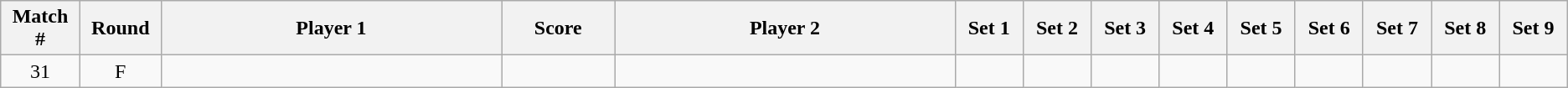<table class="wikitable">
<tr>
<th width="2%">Match #</th>
<th width="2%">Round</th>
<th width="15%">Player 1</th>
<th width="5%">Score</th>
<th width="15%">Player 2</th>
<th width="3%">Set 1</th>
<th width="3%">Set 2</th>
<th width="3%">Set 3</th>
<th width="3%">Set 4</th>
<th width="3%">Set 5</th>
<th width="3%">Set 6</th>
<th width="3%">Set 7</th>
<th width="3%">Set 8</th>
<th width="3%">Set 9</th>
</tr>
<tr style=text-align:center;>
<td>31</td>
<td>F</td>
<td></td>
<td></td>
<td></td>
<td></td>
<td></td>
<td></td>
<td></td>
<td></td>
<td></td>
<td></td>
<td></td>
<td></td>
</tr>
</table>
